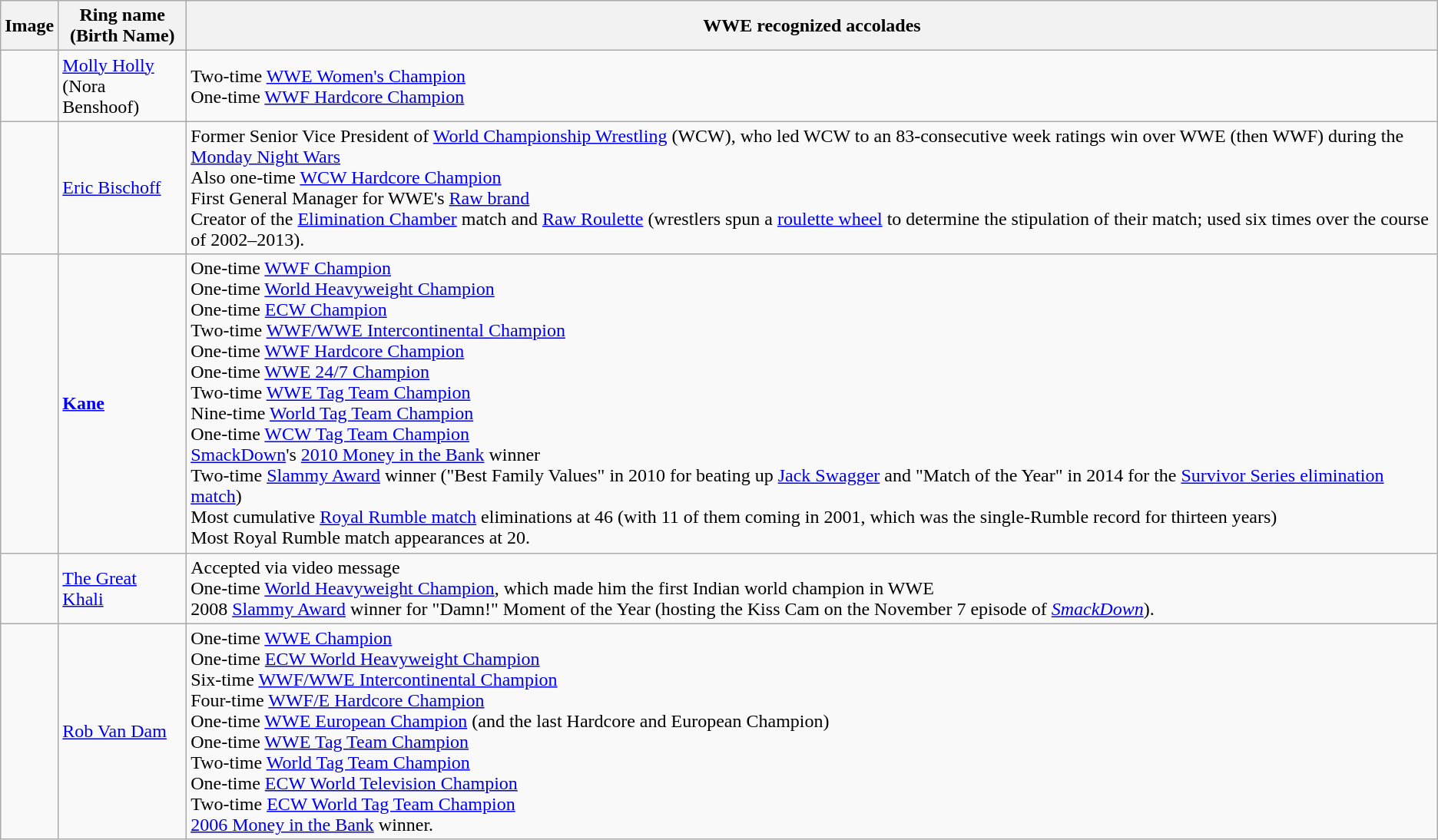<table class="wikitable">
<tr>
<th class="unsortable">Image</th>
<th>Ring name<br>(Birth Name)</th>
<th class="unsortable">WWE recognized accolades</th>
</tr>
<tr>
<td></td>
<td><a href='#'>Molly Holly</a><br>(Nora Benshoof)</td>
<td>Two-time <a href='#'>WWE Women's Champion</a><br>One-time <a href='#'>WWF Hardcore Champion</a></td>
</tr>
<tr>
<td></td>
<td><a href='#'>Eric Bischoff</a></td>
<td>Former Senior Vice President of <a href='#'>World Championship Wrestling</a> (WCW), who led WCW to an 83-consecutive week ratings win over WWE (then WWF) during the <a href='#'>Monday Night Wars</a><br>Also one-time <a href='#'>WCW Hardcore Champion</a><br>First General Manager for WWE's <a href='#'>Raw brand</a><br>Creator of the <a href='#'>Elimination Chamber</a> match and <a href='#'>Raw Roulette</a> (wrestlers spun a <a href='#'>roulette wheel</a> to determine the stipulation of their match; used six times over the course of 2002–2013).</td>
</tr>
<tr>
<td></td>
<td><a href='#'><strong>Kane</strong></a><br></td>
<td>One-time <a href='#'>WWF Champion</a><br>One-time <a href='#'>World Heavyweight Champion</a><br>One-time <a href='#'>ECW Champion</a><br>Two-time <a href='#'>WWF/WWE Intercontinental Champion</a><br>One-time <a href='#'>WWF Hardcore Champion</a><br>One-time <a href='#'>WWE 24/7 Champion</a><br>Two-time <a href='#'>WWE Tag Team Champion</a><br>Nine-time <a href='#'>World Tag Team Champion</a><br>One-time <a href='#'>WCW Tag Team Champion</a><br><a href='#'>SmackDown</a>'s <a href='#'>2010 Money in the Bank</a> winner<br>Two-time <a href='#'>Slammy Award</a> winner ("Best Family Values" in 2010 for beating up <a href='#'>Jack Swagger</a> and "Match of the Year" in 2014 for the <a href='#'>Survivor Series elimination match</a>)<br>Most cumulative <a href='#'>Royal Rumble match</a> eliminations at 46 (with 11 of them coming in 2001, which was the single-Rumble record for thirteen years)<br>Most Royal Rumble match appearances at 20.</td>
</tr>
<tr>
<td></td>
<td><a href='#'>The Great Khali</a><br></td>
<td>Accepted via video message<br>One-time <a href='#'>World Heavyweight Champion</a>, which made him the first Indian world champion in WWE<br>2008 <a href='#'>Slammy Award</a> winner for "Damn!" Moment of the Year (hosting the Kiss Cam on the November 7 episode of <em><a href='#'>SmackDown</a></em>).</td>
</tr>
<tr>
<td></td>
<td><a href='#'>Rob Van Dam</a><br></td>
<td>One-time <a href='#'>WWE Champion</a><br>One-time <a href='#'>ECW World Heavyweight Champion</a><br>Six-time <a href='#'>WWF/WWE Intercontinental Champion</a><br>Four-time <a href='#'>WWF/E Hardcore Champion</a><br>One-time <a href='#'>WWE European Champion</a> (and the last Hardcore and European Champion)<br>One-time <a href='#'>WWE Tag Team Champion</a><br>Two-time <a href='#'>World Tag Team Champion</a><br>One-time <a href='#'>ECW World Television Champion</a><br>Two-time <a href='#'>ECW World Tag Team Champion</a><br><a href='#'>2006 Money in the Bank</a> winner.</td>
</tr>
</table>
